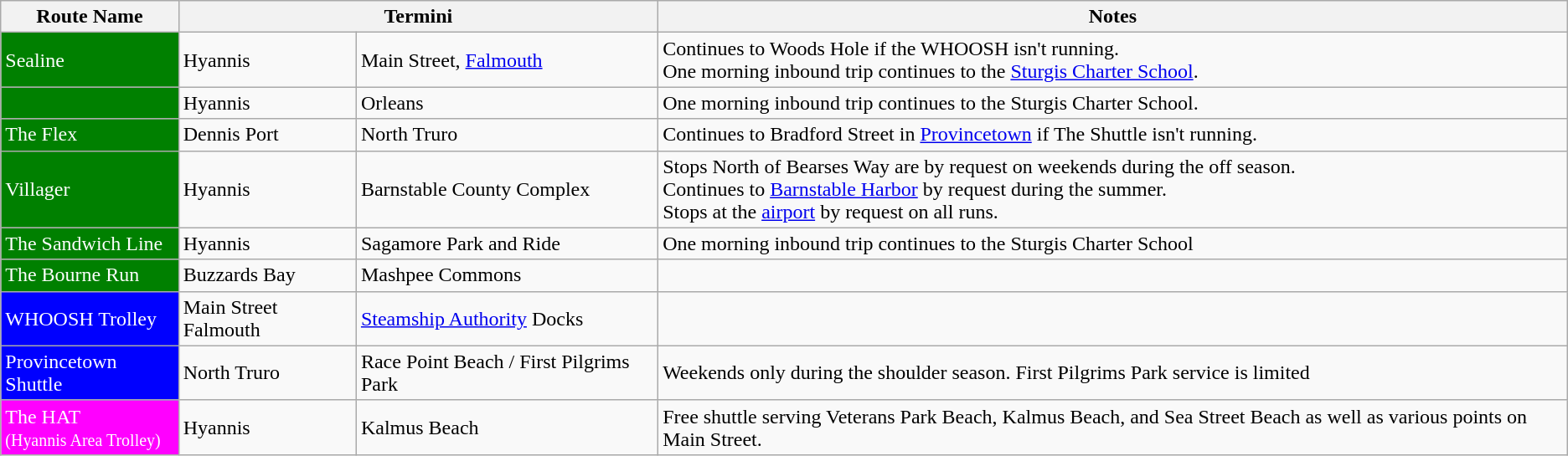<table class="wikitable">
<tr>
<th>Route Name</th>
<th colspan=2>Termini</th>
<th>Notes</th>
</tr>
<tr>
<td style="background:green; color:white">Sealine</td>
<td>Hyannis</td>
<td>Main Street, <a href='#'>Falmouth</a></td>
<td>Continues to Woods Hole if the WHOOSH isn't running. <br> One morning inbound trip continues to the <a href='#'>Sturgis Charter School</a>.</td>
</tr>
<tr>
<td style="background:green; color:white"></td>
<td>Hyannis</td>
<td>Orleans</td>
<td>One morning inbound trip continues to the Sturgis Charter School.</td>
</tr>
<tr>
<td style="background:green; color:white">The Flex</td>
<td>Dennis Port</td>
<td>North Truro</td>
<td>Continues to Bradford Street in <a href='#'>Provincetown</a> if The Shuttle isn't running.</td>
</tr>
<tr>
<td style="background:green; color:white">Villager</td>
<td>Hyannis</td>
<td>Barnstable County Complex</td>
<td>Stops North of Bearses Way are by request on weekends during the off season. <br> Continues to <a href='#'>Barnstable Harbor</a> by request during the summer. <br> Stops at the <a href='#'>airport</a> by request on all runs.</td>
</tr>
<tr>
<td style="background:green; color:white">The Sandwich Line</td>
<td>Hyannis</td>
<td>Sagamore Park and Ride</td>
<td>One morning inbound trip continues to the Sturgis Charter School</td>
</tr>
<tr>
<td style="background:green; color:white">The Bourne Run</td>
<td>Buzzards Bay</td>
<td>Mashpee Commons</td>
<td></td>
</tr>
<tr>
<td style="background:blue; color:white">WHOOSH Trolley</td>
<td>Main Street Falmouth</td>
<td><a href='#'>Steamship Authority</a> Docks</td>
<td></td>
</tr>
<tr>
<td style="background:blue; color:white">Provincetown Shuttle</td>
<td>North Truro</td>
<td>Race Point Beach / First Pilgrims Park</td>
<td>Weekends only during the shoulder season. First Pilgrims Park service is limited</td>
</tr>
<tr>
<td style="background:magenta; color:white">The HAT <br><small>(Hyannis Area Trolley)</small></td>
<td>Hyannis</td>
<td>Kalmus Beach</td>
<td>Free shuttle serving Veterans Park Beach, Kalmus Beach, and Sea Street Beach as well as various points on Main Street.</td>
</tr>
</table>
